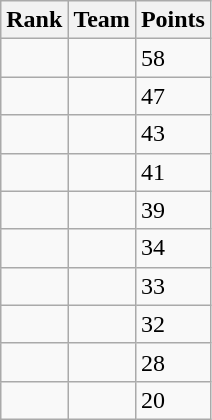<table class=wikitable>
<tr>
<th>Rank</th>
<th>Team</th>
<th>Points</th>
</tr>
<tr>
<td></td>
<td></td>
<td>58</td>
</tr>
<tr>
<td></td>
<td></td>
<td>47</td>
</tr>
<tr>
<td></td>
<td></td>
<td>43</td>
</tr>
<tr>
<td></td>
<td></td>
<td>41</td>
</tr>
<tr>
<td></td>
<td></td>
<td>39</td>
</tr>
<tr>
<td></td>
<td></td>
<td>34</td>
</tr>
<tr>
<td></td>
<td></td>
<td>33</td>
</tr>
<tr>
<td></td>
<td></td>
<td>32</td>
</tr>
<tr>
<td></td>
<td></td>
<td>28</td>
</tr>
<tr>
<td></td>
<td></td>
<td>20</td>
</tr>
</table>
